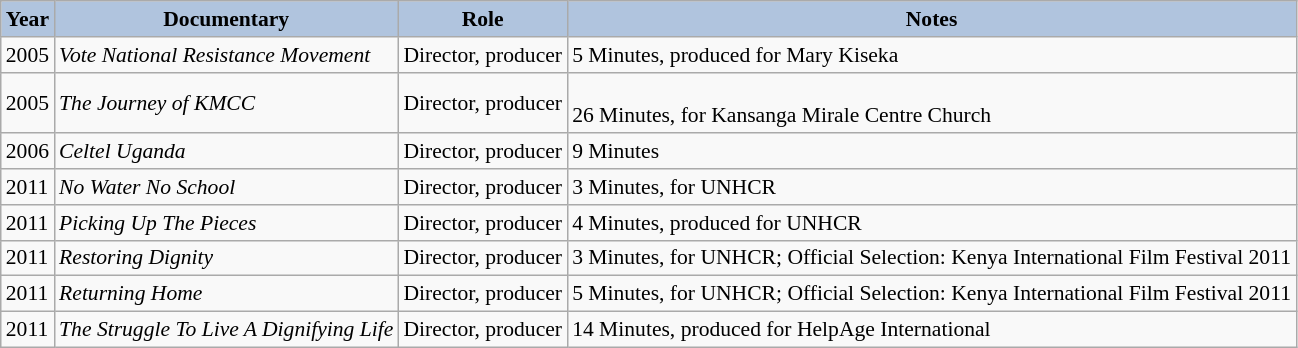<table class="wikitable" style="font-size:90%;">
<tr>
<th style="background:#B0C4DE;">Year</th>
<th style="background:#B0C4DE;">Documentary</th>
<th style="background:#B0C4DE;">Role</th>
<th style="background:#B0C4DE;">Notes</th>
</tr>
<tr>
<td>2005</td>
<td><em>Vote National Resistance Movement</em></td>
<td>Director, producer</td>
<td>5 Minutes, produced for Mary Kiseka</td>
</tr>
<tr>
<td>2005</td>
<td><em>The Journey of KMCC</em></td>
<td>Director, producer</td>
<td><br>26 Minutes, for Kansanga Mirale Centre Church</td>
</tr>
<tr>
<td>2006</td>
<td><em>Celtel Uganda</em></td>
<td>Director, producer</td>
<td>9 Minutes</td>
</tr>
<tr>
<td>2011</td>
<td><em>No Water No School</em></td>
<td>Director, producer</td>
<td>3 Minutes, for UNHCR</td>
</tr>
<tr>
<td>2011</td>
<td><em>Picking Up The Pieces</em></td>
<td>Director, producer</td>
<td>4 Minutes, produced for UNHCR</td>
</tr>
<tr>
<td>2011</td>
<td><em>Restoring Dignity</em></td>
<td>Director, producer</td>
<td>3 Minutes, for UNHCR; Official Selection: Kenya International Film Festival 2011</td>
</tr>
<tr>
<td>2011</td>
<td><em>Returning Home</em></td>
<td>Director, producer</td>
<td>5 Minutes, for UNHCR; Official Selection: Kenya International Film Festival 2011</td>
</tr>
<tr>
<td>2011</td>
<td><em>The Struggle To Live A Dignifying Life</em></td>
<td>Director, producer</td>
<td>14 Minutes, produced for HelpAge International</td>
</tr>
</table>
